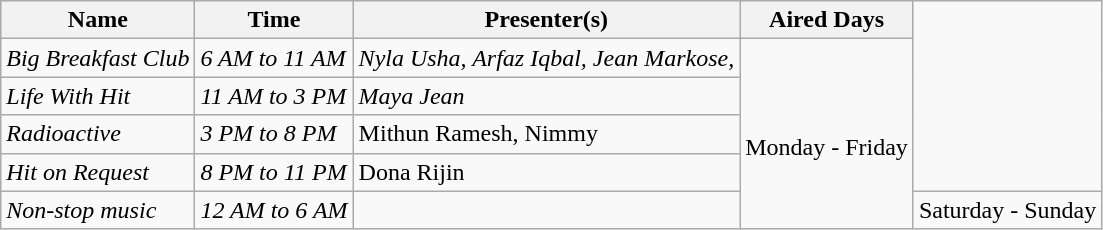<table class="wikitable sortable">
<tr>
<th>Name</th>
<th>Time</th>
<th>Presenter(s)</th>
<th>Aired Days</th>
</tr>
<tr>
<td><em>Big Breakfast Club</em></td>
<td><em>6 AM to 11 AM</em></td>
<td><em>Nyla Usha, Arfaz Iqbal, Jean Markose, </em></td>
<td rowspan ="5"><br>Monday - Friday</td>
</tr>
<tr>
<td><em>Life With Hit</em></td>
<td><em>11 AM to 3 PM</em></td>
<td><em>Maya Jean</em></td>
</tr>
<tr>
<td><em>Radioactive</em></td>
<td><em>3 PM to 8 PM</em></td>
<td>Mithun Ramesh, Nimmy</td>
</tr>
<tr>
<td><em>Hit on Request</em></td>
<td><em>8 PM to 11 PM</em></td>
<td>Dona Rijin</td>
</tr>
<tr>
<td><em>Non-stop music</em></td>
<td><em>12 AM to 6 AM</em></td>
<td></td>
<td>Saturday - Sunday </td>
</tr>
</table>
